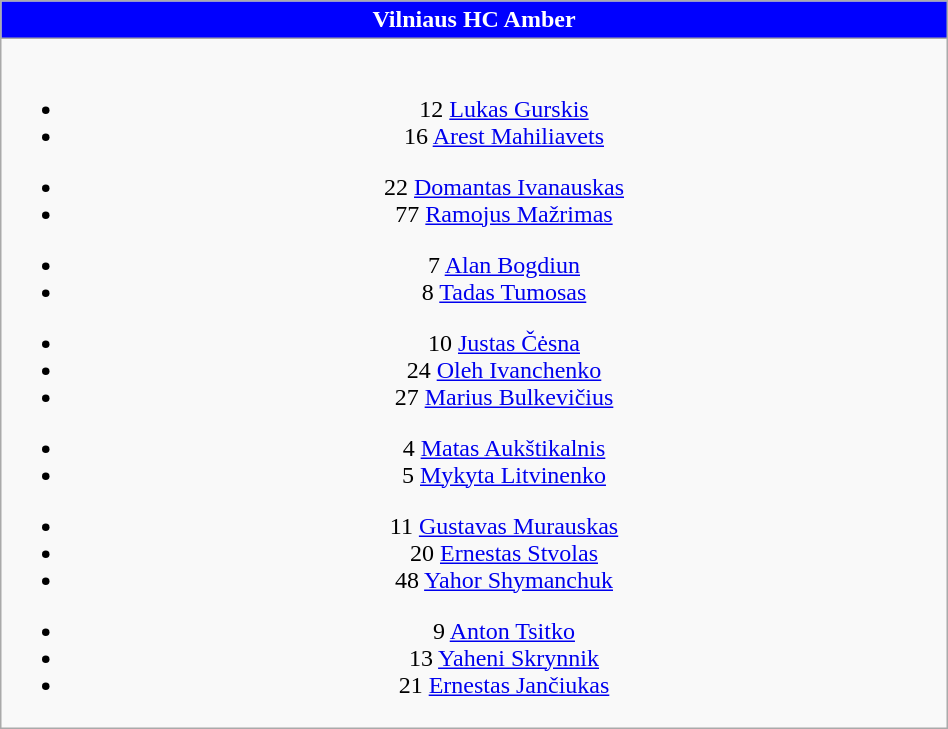<table class="wikitable" style="font-size:100%; text-align:center;" width=50%>
<tr>
<th colspan=5 style="background-color:blue;color:white;text-align:center;">Vilniaus HC Amber</th>
</tr>
<tr>
<td><br>
<ul><li>12  <a href='#'>Lukas Gurskis</a></li><li>16  <a href='#'>Arest Mahiliavets</a></li></ul><ul><li>22  <a href='#'>Domantas Ivanauskas</a></li><li>77  <a href='#'>Ramojus Mažrimas</a></li></ul><ul><li>7  <a href='#'>Alan Bogdiun</a></li><li>8  <a href='#'>Tadas Tumosas</a></li></ul><ul><li>10  <a href='#'>Justas Čėsna</a></li><li>24  <a href='#'>Oleh Ivanchenko</a></li><li>27  <a href='#'>Marius Bulkevičius</a></li></ul><ul><li>4  <a href='#'>Matas Aukštikalnis</a></li><li>5  <a href='#'>Mykyta Litvinenko</a></li></ul><ul><li>11  <a href='#'>Gustavas Murauskas</a></li><li>20  <a href='#'>Ernestas Stvolas</a></li><li>48  <a href='#'>Yahor Shymanchuk</a></li></ul><ul><li>9  <a href='#'>Anton Tsitko</a></li><li>13  <a href='#'>Yaheni Skrynnik</a></li><li>21  <a href='#'>Ernestas Jančiukas</a></li></ul></td>
</tr>
</table>
